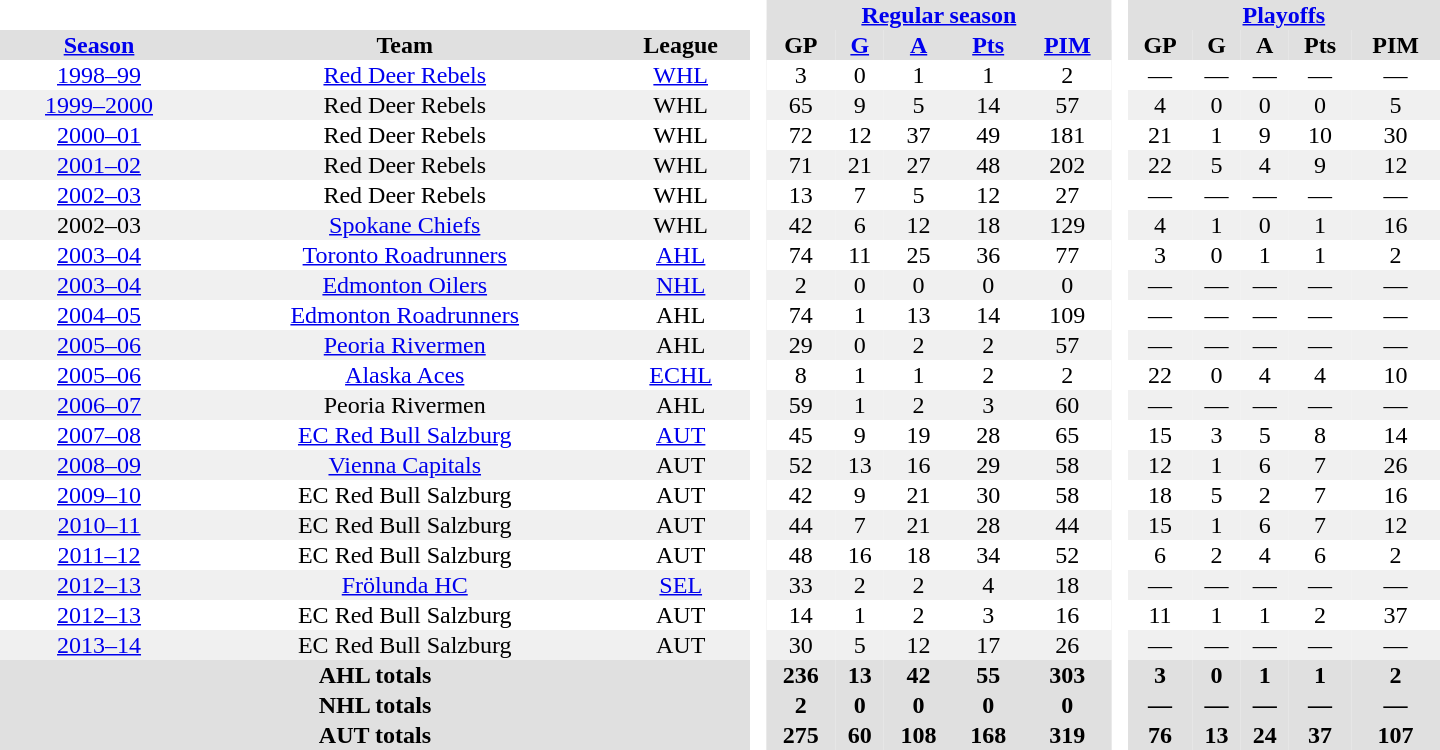<table border="0" cellpadding="1" cellspacing="0" ID="Table3" style="text-align:center; width:60em">
<tr bgcolor="#e0e0e0">
<th colspan="3" bgcolor="#ffffff"> </th>
<th rowspan="99" bgcolor="#ffffff"> </th>
<th colspan="5"><a href='#'>Regular season</a></th>
<th rowspan="99" bgcolor="#ffffff"> </th>
<th colspan="5"><a href='#'>Playoffs</a></th>
</tr>
<tr bgcolor="#e0e0e0">
<th><a href='#'>Season</a></th>
<th>Team</th>
<th>League</th>
<th>GP</th>
<th><a href='#'>G</a></th>
<th><a href='#'>A</a></th>
<th><a href='#'>Pts</a></th>
<th><a href='#'>PIM</a></th>
<th>GP</th>
<th>G</th>
<th>A</th>
<th>Pts</th>
<th>PIM</th>
</tr>
<tr>
<td><a href='#'>1998–99</a></td>
<td><a href='#'>Red Deer Rebels</a></td>
<td><a href='#'>WHL</a></td>
<td>3</td>
<td>0</td>
<td>1</td>
<td>1</td>
<td>2</td>
<td>—</td>
<td>—</td>
<td>—</td>
<td>—</td>
<td>—</td>
</tr>
<tr bgcolor="#f0f0f0">
<td><a href='#'>1999–2000</a></td>
<td>Red Deer Rebels</td>
<td>WHL</td>
<td>65</td>
<td>9</td>
<td>5</td>
<td>14</td>
<td>57</td>
<td>4</td>
<td>0</td>
<td>0</td>
<td>0</td>
<td>5</td>
</tr>
<tr>
<td><a href='#'>2000–01</a></td>
<td>Red Deer Rebels</td>
<td>WHL</td>
<td>72</td>
<td>12</td>
<td>37</td>
<td>49</td>
<td>181</td>
<td>21</td>
<td>1</td>
<td>9</td>
<td>10</td>
<td>30</td>
</tr>
<tr bgcolor="#f0f0f0">
<td><a href='#'>2001–02</a></td>
<td>Red Deer Rebels</td>
<td>WHL</td>
<td>71</td>
<td>21</td>
<td>27</td>
<td>48</td>
<td>202</td>
<td>22</td>
<td>5</td>
<td>4</td>
<td>9</td>
<td>12</td>
</tr>
<tr>
<td><a href='#'>2002–03</a></td>
<td>Red Deer Rebels</td>
<td>WHL</td>
<td>13</td>
<td>7</td>
<td>5</td>
<td>12</td>
<td>27</td>
<td>—</td>
<td>—</td>
<td>—</td>
<td>—</td>
<td>—</td>
</tr>
<tr bgcolor="#f0f0f0">
<td>2002–03</td>
<td><a href='#'>Spokane Chiefs</a></td>
<td>WHL</td>
<td>42</td>
<td>6</td>
<td>12</td>
<td>18</td>
<td>129</td>
<td>4</td>
<td>1</td>
<td>0</td>
<td>1</td>
<td>16</td>
</tr>
<tr>
<td><a href='#'>2003–04</a></td>
<td><a href='#'>Toronto Roadrunners</a></td>
<td><a href='#'>AHL</a></td>
<td>74</td>
<td>11</td>
<td>25</td>
<td>36</td>
<td>77</td>
<td>3</td>
<td>0</td>
<td>1</td>
<td>1</td>
<td>2</td>
</tr>
<tr bgcolor="#f0f0f0">
<td><a href='#'>2003–04</a></td>
<td><a href='#'>Edmonton Oilers</a></td>
<td><a href='#'>NHL</a></td>
<td>2</td>
<td>0</td>
<td>0</td>
<td>0</td>
<td>0</td>
<td>—</td>
<td>—</td>
<td>—</td>
<td>—</td>
<td>—</td>
</tr>
<tr>
<td><a href='#'>2004–05</a></td>
<td><a href='#'>Edmonton Roadrunners</a></td>
<td>AHL</td>
<td>74</td>
<td>1</td>
<td>13</td>
<td>14</td>
<td>109</td>
<td>—</td>
<td>—</td>
<td>—</td>
<td>—</td>
<td>—</td>
</tr>
<tr bgcolor="#f0f0f0">
<td><a href='#'>2005–06</a></td>
<td><a href='#'>Peoria Rivermen</a></td>
<td>AHL</td>
<td>29</td>
<td>0</td>
<td>2</td>
<td>2</td>
<td>57</td>
<td>—</td>
<td>—</td>
<td>—</td>
<td>—</td>
<td>—</td>
</tr>
<tr>
<td><a href='#'>2005–06</a></td>
<td><a href='#'>Alaska Aces</a></td>
<td><a href='#'>ECHL</a></td>
<td>8</td>
<td>1</td>
<td>1</td>
<td>2</td>
<td>2</td>
<td>22</td>
<td>0</td>
<td>4</td>
<td>4</td>
<td>10</td>
</tr>
<tr bgcolor="#f0f0f0">
<td><a href='#'>2006–07</a></td>
<td>Peoria Rivermen</td>
<td>AHL</td>
<td>59</td>
<td>1</td>
<td>2</td>
<td>3</td>
<td>60</td>
<td>—</td>
<td>—</td>
<td>—</td>
<td>—</td>
<td>—</td>
</tr>
<tr>
<td><a href='#'>2007–08</a></td>
<td><a href='#'>EC Red Bull Salzburg</a></td>
<td><a href='#'>AUT</a></td>
<td>45</td>
<td>9</td>
<td>19</td>
<td>28</td>
<td>65</td>
<td>15</td>
<td>3</td>
<td>5</td>
<td>8</td>
<td>14</td>
</tr>
<tr bgcolor="#f0f0f0">
<td><a href='#'>2008–09</a></td>
<td><a href='#'>Vienna Capitals</a></td>
<td>AUT</td>
<td>52</td>
<td>13</td>
<td>16</td>
<td>29</td>
<td>58</td>
<td>12</td>
<td>1</td>
<td>6</td>
<td>7</td>
<td>26</td>
</tr>
<tr>
<td><a href='#'>2009–10</a></td>
<td>EC Red Bull Salzburg</td>
<td>AUT</td>
<td>42</td>
<td>9</td>
<td>21</td>
<td>30</td>
<td>58</td>
<td>18</td>
<td>5</td>
<td>2</td>
<td>7</td>
<td>16</td>
</tr>
<tr bgcolor="#f0f0f0">
<td><a href='#'>2010–11</a></td>
<td>EC Red Bull Salzburg</td>
<td>AUT</td>
<td>44</td>
<td>7</td>
<td>21</td>
<td>28</td>
<td>44</td>
<td>15</td>
<td>1</td>
<td>6</td>
<td>7</td>
<td>12</td>
</tr>
<tr>
<td><a href='#'>2011–12</a></td>
<td>EC Red Bull Salzburg</td>
<td>AUT</td>
<td>48</td>
<td>16</td>
<td>18</td>
<td>34</td>
<td>52</td>
<td>6</td>
<td>2</td>
<td>4</td>
<td>6</td>
<td>2</td>
</tr>
<tr bgcolor="#f0f0f0">
<td><a href='#'>2012–13</a></td>
<td><a href='#'>Frölunda HC</a></td>
<td><a href='#'>SEL</a></td>
<td>33</td>
<td>2</td>
<td>2</td>
<td>4</td>
<td>18</td>
<td>—</td>
<td>—</td>
<td>—</td>
<td>—</td>
<td>—</td>
</tr>
<tr>
<td><a href='#'>2012–13</a></td>
<td>EC Red Bull Salzburg</td>
<td>AUT</td>
<td>14</td>
<td>1</td>
<td>2</td>
<td>3</td>
<td>16</td>
<td>11</td>
<td>1</td>
<td>1</td>
<td>2</td>
<td>37</td>
</tr>
<tr bgcolor="#f0f0f0">
<td><a href='#'>2013–14</a></td>
<td>EC Red Bull Salzburg</td>
<td>AUT</td>
<td>30</td>
<td>5</td>
<td>12</td>
<td>17</td>
<td>26</td>
<td>—</td>
<td>—</td>
<td>—</td>
<td>—</td>
<td>—</td>
</tr>
<tr bgcolor="#e0e0e0">
<th colspan="3">AHL totals</th>
<th>236</th>
<th>13</th>
<th>42</th>
<th>55</th>
<th>303</th>
<th>3</th>
<th>0</th>
<th>1</th>
<th>1</th>
<th>2</th>
</tr>
<tr bgcolor="#e0e0e0">
<th colspan="3">NHL totals</th>
<th>2</th>
<th>0</th>
<th>0</th>
<th>0</th>
<th>0</th>
<th>—</th>
<th>—</th>
<th>—</th>
<th>—</th>
<th>—</th>
</tr>
<tr bgcolor="#e0e0e0">
<th colspan="3">AUT totals</th>
<th>275</th>
<th>60</th>
<th>108</th>
<th>168</th>
<th>319</th>
<th>76</th>
<th>13</th>
<th>24</th>
<th>37</th>
<th>107</th>
</tr>
</table>
